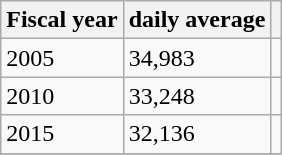<table class="wikitable">
<tr>
<th>Fiscal year</th>
<th>daily average</th>
<th></th>
</tr>
<tr>
<td>2005</td>
<td>34,983</td>
<td></td>
</tr>
<tr>
<td>2010</td>
<td>33,248</td>
<td></td>
</tr>
<tr>
<td>2015</td>
<td>32,136</td>
<td></td>
</tr>
<tr>
</tr>
</table>
